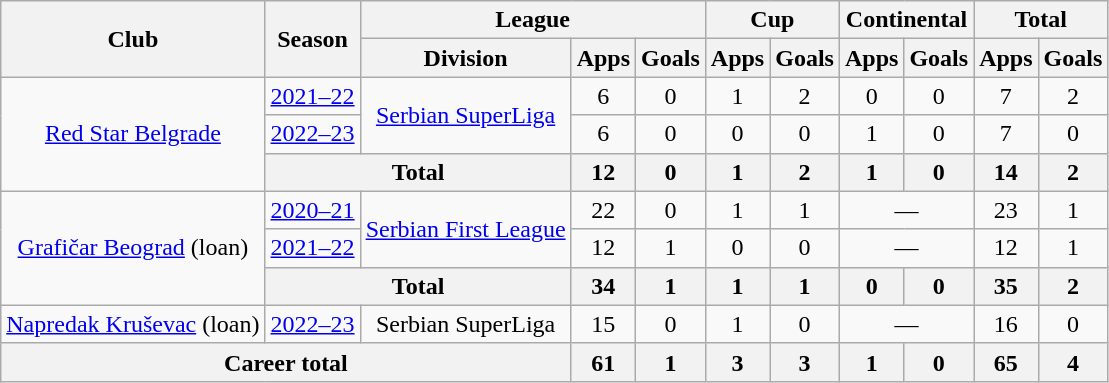<table class="wikitable" style="text-align:center">
<tr>
<th rowspan="2">Club</th>
<th rowspan="2">Season</th>
<th colspan="3">League</th>
<th colspan="2">Cup</th>
<th colspan="2">Continental</th>
<th colspan="2">Total</th>
</tr>
<tr>
<th>Division</th>
<th>Apps</th>
<th>Goals</th>
<th>Apps</th>
<th>Goals</th>
<th>Apps</th>
<th>Goals</th>
<th>Apps</th>
<th>Goals</th>
</tr>
<tr>
<td rowspan=3><a href='#'>Red Star Belgrade</a></td>
<td><a href='#'>2021–22</a></td>
<td rowspan=2><a href='#'>Serbian SuperLiga</a></td>
<td>6</td>
<td>0</td>
<td>1</td>
<td>2</td>
<td>0</td>
<td>0</td>
<td>7</td>
<td>2</td>
</tr>
<tr>
<td><a href='#'>2022–23</a></td>
<td>6</td>
<td>0</td>
<td>0</td>
<td>0</td>
<td>1</td>
<td>0</td>
<td>7</td>
<td>0</td>
</tr>
<tr>
<th colspan="2">Total</th>
<th>12</th>
<th>0</th>
<th>1</th>
<th>2</th>
<th>1</th>
<th>0</th>
<th>14</th>
<th>2</th>
</tr>
<tr>
<td rowspan=3><a href='#'>Grafičar Beograd</a> (loan)</td>
<td><a href='#'>2020–21</a></td>
<td rowspan=2><a href='#'>Serbian First League</a></td>
<td>22</td>
<td>0</td>
<td>1</td>
<td>1</td>
<td colspan="2">—</td>
<td>23</td>
<td>1</td>
</tr>
<tr>
<td><a href='#'>2021–22</a></td>
<td>12</td>
<td>1</td>
<td>0</td>
<td>0</td>
<td colspan="2">—</td>
<td>12</td>
<td>1</td>
</tr>
<tr>
<th colspan="2">Total</th>
<th>34</th>
<th>1</th>
<th>1</th>
<th>1</th>
<th>0</th>
<th>0</th>
<th>35</th>
<th>2</th>
</tr>
<tr>
<td><a href='#'>Napredak Kruševac</a> (loan)</td>
<td><a href='#'>2022–23</a></td>
<td>Serbian SuperLiga</td>
<td>15</td>
<td>0</td>
<td>1</td>
<td>0</td>
<td colspan="2">—</td>
<td>16</td>
<td>0</td>
</tr>
<tr>
<th colspan="3">Career total</th>
<th>61</th>
<th>1</th>
<th>3</th>
<th>3</th>
<th>1</th>
<th>0</th>
<th>65</th>
<th>4</th>
</tr>
</table>
